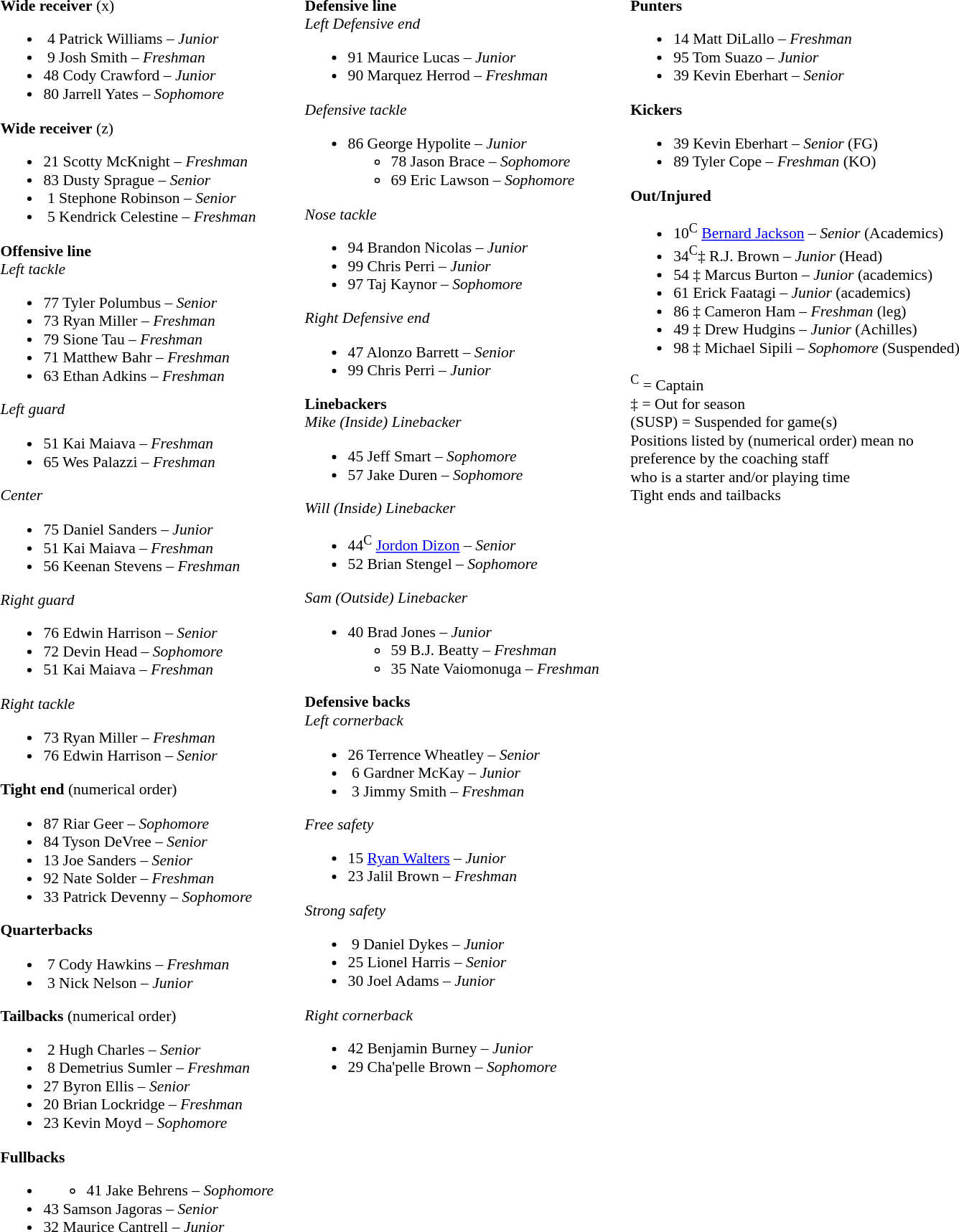<table class="toccolours" style="border-collapse:collapse; font-size:90%;">
<tr>
<td></td>
<td></td>
<td style="text-align:center;"></td>
</tr>
<tr>
<td></td>
</tr>
<tr>
<td valign="top"><br><div><strong>Wide receiver</strong> (x)</div><ul><li> 4 Patrick Williams – <em>Junior</em></li><li> 9 Josh Smith – <em>Freshman</em></li><li>48 Cody Crawford – <em>Junior</em></li><li>80 Jarrell Yates – <em> Sophomore</em></li></ul><div><strong>Wide receiver</strong> (z)</div><ul><li>21 Scotty McKnight – <em> Freshman</em></li><li>83 Dusty Sprague – <em> Senior</em></li><li> 1 Stephone Robinson – <em> Senior</em></li><li> 5 Kendrick Celestine – <em>Freshman</em></li></ul><div><strong>Offensive line</strong></div>
<div><em>Left tackle</em></div><ul><li>77 Tyler Polumbus – <em> Senior</em></li><li>73 Ryan Miller – <em>Freshman</em></li><li>79 Sione Tau – <em>Freshman</em></li><li>71 Matthew Bahr – <em>Freshman</em></li><li>63 Ethan Adkins – <em>Freshman</em></li></ul><div><em>Left guard</em></div><ul><li>51 Kai Maiava – <em>Freshman</em></li><li>65 Wes Palazzi – <em> Freshman</em></li></ul><div><em>Center</em></div><ul><li>75 Daniel Sanders – <em>Junior</em></li><li>51 Kai Maiava – <em>Freshman</em></li><li>56 Keenan Stevens – <em> Freshman</em></li></ul><div><em>Right guard</em></div><ul><li>76 Edwin Harrison – <em>Senior</em></li><li>72 Devin Head – <em> Sophomore</em></li><li>51 Kai Maiava – <em>Freshman</em></li></ul><div><em>Right tackle</em></div><ul><li>73 Ryan Miller – <em>Freshman</em></li><li>76 Edwin Harrison – <em>Senior</em></li></ul><div><strong>Tight end</strong> (numerical order)</div><ul><li>87 Riar Geer – <em> Sophomore</em></li><li>84 Tyson DeVree – <em> Senior</em></li><li>13 Joe Sanders – <em> Senior</em></li><li>92 Nate Solder – <em> Freshman</em></li><li>33 Patrick Devenny – <em>Sophomore</em></li></ul><div><strong>Quarterbacks</strong></div><ul><li> 7 Cody Hawkins – <em> Freshman</em></li><li> 3 Nick Nelson – <em>Junior</em></li></ul><div><strong>Tailbacks</strong> (numerical order)</div><ul><li> 2 Hugh Charles – <em>Senior</em></li><li> 8 Demetrius Sumler – <em> Freshman</em></li><li>27 Byron Ellis – <em>Senior</em></li><li>20 Brian Lockridge – <em>Freshman</em></li><li>23 Kevin Moyd – <em> Sophomore</em></li></ul><div><strong>Fullbacks</strong></div><ul><li><ul><li>41 Jake Behrens – <em> Sophomore</em></li></ul></li><li>43 Samson Jagoras – <em>Senior</em></li><li>32 Maurice Cantrell – <em>Junior</em></li></ul></td>
<td width="25"> </td>
<td valign="top"><br><div><strong>Defensive line</strong></div>
<div><em>Left Defensive end</em></div><ul><li>91 Maurice Lucas – <em>Junior</em></li><li>90 Marquez Herrod – <em> Freshman</em></li></ul><div><em>Defensive tackle</em></div><ul><li>86 George Hypolite – <em>Junior</em><ul><li>78 Jason Brace – <em>Sophomore</em></li><li>69 Eric Lawson – <em> Sophomore</em></li></ul></li></ul><div><em>Nose tackle</em></div><ul><li>94 Brandon Nicolas – <em>Junior</em></li><li>99 Chris Perri – <em>Junior</em></li><li>97 Taj Kaynor – <em> Sophomore</em></li></ul><div><em>Right Defensive end</em></div><ul><li>47 Alonzo Barrett – <em> Senior</em></li><li>99 Chris Perri – <em>Junior</em></li></ul><div><strong>Linebackers</strong></div>
<div><em>Mike (Inside) Linebacker</em></div><ul><li>45 Jeff Smart – <em> Sophomore</em></li><li>57 Jake Duren – <em>Sophomore</em></li></ul><div><em>Will (Inside) Linebacker</em></div><ul><li>44<sup>C</sup> <a href='#'>Jordon Dizon</a> – <em>Senior</em></li><li>52 Brian Stengel – <em>Sophomore</em></li></ul><div><em>Sam (Outside) Linebacker</em></div><ul><li>40 Brad Jones – <em>Junior</em><ul><li>59 B.J. Beatty – <em> Freshman</em></li><li>35 Nate Vaiomonuga – <em>Freshman</em></li></ul></li></ul><div><strong>Defensive backs</strong></div>
<div><em>Left cornerback</em></div><ul><li>26 Terrence Wheatley – <em> Senior</em></li><li> 6 Gardner McKay – <em>Junior</em></li><li> 3 Jimmy Smith – <em> Freshman</em></li></ul><div><em>Free safety</em></div><ul><li>15 <a href='#'>Ryan Walters</a> – <em>Junior</em></li><li>23 Jalil Brown – <em> Freshman</em></li></ul><div><em>Strong safety</em></div><ul><li> 9 Daniel Dykes – <em>Junior</em></li><li>25 Lionel Harris – <em>Senior</em></li><li>30 Joel Adams – <em>Junior</em></li></ul><div><em>Right cornerback</em></div><ul><li>42 Benjamin Burney – <em>Junior</em></li><li>29 Cha'pelle Brown – <em>Sophomore</em></li></ul></td>
<td width="25"> </td>
<td valign="top"><br><div><strong>Punters</strong></div><ul><li>14 Matt DiLallo – <em> Freshman</em></li><li>95 Tom Suazo – <em>Junior</em></li><li>39 Kevin Eberhart – <em> Senior</em></li></ul><div><strong>Kickers</strong></div><ul><li>39 Kevin Eberhart – <em> Senior</em> (FG)</li><li>89 Tyler Cope – <em>Freshman</em> (KO)</li></ul><div><strong>Out/Injured</strong></div><ul><li>10<sup>C</sup> <a href='#'>Bernard Jackson</a> – <em> Senior</em> (Academics)</li><li>34<sup>C</sup>‡ R.J. Brown – <em>Junior</em> (Head)</li><li>54 ‡ Marcus Burton – <em>Junior</em> (academics)</li><li>61 Erick Faatagi – <em>Junior</em> (academics)</li><li>86 ‡ Cameron Ham – <em> Freshman</em> (leg)</li><li>49 ‡ Drew Hudgins – <em>Junior</em> (Achilles)</li><li>98 ‡ Michael Sipili – <em>Sophomore</em> (Suspended)</li></ul><sup>C</sup> = Captain<br>‡ = Out for season<br>(SUSP) = Suspended for game(s)<br>Positions listed by (numerical order) mean no<br>preference by the coaching staff<br>who is a starter and/or playing time<br>Tight ends and tailbacks</td>
</tr>
</table>
